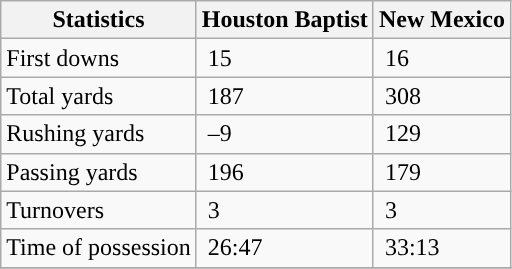<table class="wikitable">
<tr>
<th>Statistics</th>
<th>Houston Baptist</th>
<th>New Mexico</th>
</tr>
<tr>
<td>First downs</td>
<td> 15</td>
<td> 16</td>
</tr>
<tr>
<td>Total yards</td>
<td> 187</td>
<td> 308</td>
</tr>
<tr>
<td>Rushing yards</td>
<td> –9</td>
<td> 129</td>
</tr>
<tr>
<td>Passing yards</td>
<td> 196</td>
<td> 179</td>
</tr>
<tr>
<td>Turnovers</td>
<td> 3</td>
<td> 3</td>
</tr>
<tr>
<td>Time of possession</td>
<td> 26:47</td>
<td> 33:13</td>
</tr>
<tr>
</tr>
</table>
